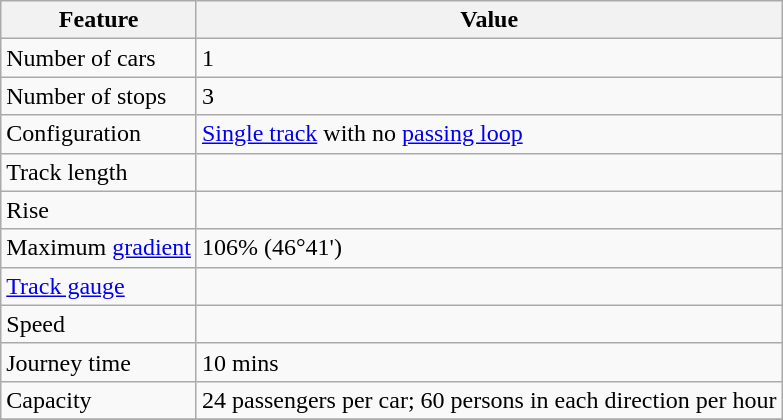<table class="wikitable sortable mw-datatable plainrowheaders">
<tr>
<th>Feature</th>
<th>Value</th>
</tr>
<tr>
<td>Number of cars</td>
<td>1</td>
</tr>
<tr>
<td>Number of stops</td>
<td>3</td>
</tr>
<tr>
<td>Configuration</td>
<td><a href='#'>Single track</a> with no <a href='#'>passing loop</a></td>
</tr>
<tr>
<td>Track length</td>
<td></td>
</tr>
<tr>
<td>Rise</td>
<td></td>
</tr>
<tr>
<td>Maximum <a href='#'>gradient</a></td>
<td>106% (46°41')</td>
</tr>
<tr>
<td><a href='#'>Track gauge</a></td>
<td></td>
</tr>
<tr>
<td>Speed</td>
<td></td>
</tr>
<tr>
<td>Journey time</td>
<td>10 mins</td>
</tr>
<tr>
<td>Capacity</td>
<td>24 passengers per car; 60 persons in each direction per hour</td>
</tr>
<tr>
</tr>
</table>
